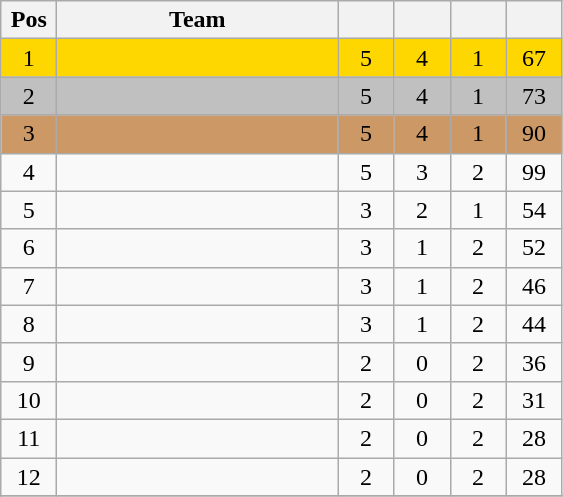<table class="wikitable" style="text-align:center">
<tr>
<th width=30>Pos</th>
<th width=180>Team</th>
<th width=30></th>
<th width=30></th>
<th width=30></th>
<th width=30></th>
</tr>
<tr bgcolor=gold>
<td>1</td>
<td align=left></td>
<td>5</td>
<td>4</td>
<td>1</td>
<td>67</td>
</tr>
<tr bgcolor=silver>
<td>2</td>
<td align=left></td>
<td>5</td>
<td>4</td>
<td>1</td>
<td>73</td>
</tr>
<tr bgcolor=cc9966>
<td>3</td>
<td align=left></td>
<td>5</td>
<td>4</td>
<td>1</td>
<td>90</td>
</tr>
<tr>
<td>4</td>
<td align=left></td>
<td>5</td>
<td>3</td>
<td>2</td>
<td>99</td>
</tr>
<tr>
<td>5</td>
<td align=left></td>
<td>3</td>
<td>2</td>
<td>1</td>
<td>54</td>
</tr>
<tr>
<td>6</td>
<td align=left></td>
<td>3</td>
<td>1</td>
<td>2</td>
<td>52</td>
</tr>
<tr>
<td>7</td>
<td align=left></td>
<td>3</td>
<td>1</td>
<td>2</td>
<td>46</td>
</tr>
<tr>
<td>8</td>
<td align=left></td>
<td>3</td>
<td>1</td>
<td>2</td>
<td>44</td>
</tr>
<tr>
<td>9</td>
<td align=left></td>
<td>2</td>
<td>0</td>
<td>2</td>
<td>36</td>
</tr>
<tr>
<td>10</td>
<td align=left></td>
<td>2</td>
<td>0</td>
<td>2</td>
<td>31</td>
</tr>
<tr>
<td>11</td>
<td align=left></td>
<td>2</td>
<td>0</td>
<td>2</td>
<td>28</td>
</tr>
<tr>
<td>12</td>
<td align=left></td>
<td>2</td>
<td>0</td>
<td>2</td>
<td>28</td>
</tr>
<tr>
</tr>
</table>
